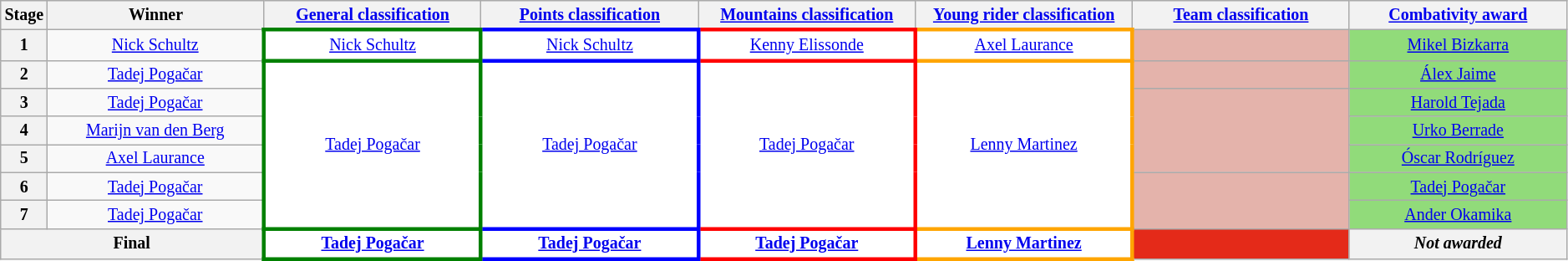<table class="wikitable" style="text-align: center; font-size:smaller;">
<tr style="background:#efefef;">
<th style="width:2%;">Stage</th>
<th style="width:14%;">Winner</th>
<th style="width:14%;"><a href='#'>General classification</a><br></th>
<th style="width:14%;"><a href='#'>Points classification</a><br></th>
<th style="width:14%;"><a href='#'>Mountains classification</a><br></th>
<th style="width:14%;"><a href='#'>Young rider classification</a><br></th>
<th style="width:14%;"><a href='#'>Team classification</a><br></th>
<th style="width:14%;"><a href='#'>Combativity award</a><br></th>
</tr>
<tr>
<th>1</th>
<td><a href='#'>Nick Schultz</a></td>
<td style="background:white; border:3px solid green;"><a href='#'>Nick Schultz</a></td>
<td style="background:white; border:3px solid blue;"><a href='#'>Nick Schultz</a></td>
<td style="background:white; border:3px solid red;"><a href='#'>Kenny Elissonde</a></td>
<td style="background:white; border:3px solid orange;"><a href='#'>Axel Laurance</a></td>
<td style="background:#E4B3AB;"></td>
<td style="background:#91DB7A;"><a href='#'>Mikel Bizkarra</a></td>
</tr>
<tr>
<th>2</th>
<td><a href='#'>Tadej Pogačar</a></td>
<td style="background:white; border:3px solid green;" rowspan="6"><a href='#'>Tadej Pogačar</a></td>
<td style="background:white; border:3px solid blue;" rowspan="6"><a href='#'>Tadej Pogačar</a></td>
<td style="background:white; border:3px solid red;" rowspan="6"><a href='#'>Tadej Pogačar</a></td>
<td style="background:white; border:3px solid orange;" rowspan="6"><a href='#'>Lenny Martinez</a></td>
<td style="background:#E4B3AB;"></td>
<td style="background:#91DB7A;"><a href='#'>Álex Jaime</a></td>
</tr>
<tr>
<th>3</th>
<td><a href='#'>Tadej Pogačar</a></td>
<td style="background:#E4B3AB;" rowspan="3"></td>
<td style="background:#91DB7A;"><a href='#'>Harold Tejada</a></td>
</tr>
<tr>
<th>4</th>
<td><a href='#'>Marijn van den Berg</a></td>
<td style="background:#91DB7A;"><a href='#'>Urko Berrade</a></td>
</tr>
<tr>
<th>5</th>
<td><a href='#'>Axel Laurance</a></td>
<td style="background:#91DB7A;"><a href='#'>Óscar Rodríguez</a></td>
</tr>
<tr>
<th>6</th>
<td><a href='#'>Tadej Pogačar</a></td>
<td style="background:#E4B3AB;" rowspan="2"></td>
<td style="background:#91DB7A;"><a href='#'>Tadej Pogačar</a></td>
</tr>
<tr>
<th>7</th>
<td><a href='#'>Tadej Pogačar</a></td>
<td style="background:#91DB7A;"><a href='#'>Ander Okamika</a></td>
</tr>
<tr>
<th colspan="2">Final</th>
<th style="background:white; border:3px solid green;"><a href='#'>Tadej Pogačar</a></th>
<th style="background:white; border:3px solid blue;"><a href='#'>Tadej Pogačar</a></th>
<th style="background:white; border:3px solid red;"><a href='#'>Tadej Pogačar</a></th>
<th style="background:white; border:3px solid orange;"><a href='#'>Lenny Martinez</a></th>
<th style="background:#E42A19;"></th>
<th><em>Not awarded</em></th>
</tr>
</table>
